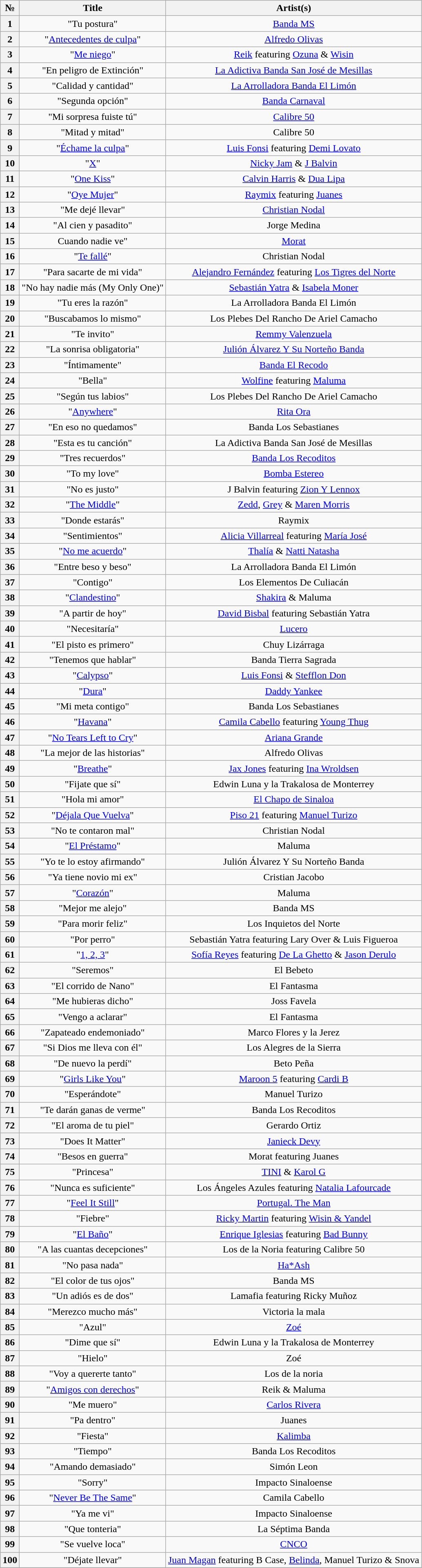<table class="wikitable sortable" style="text-align: center">
<tr>
<th scope="col">№</th>
<th scope="col">Title</th>
<th scope="col">Artist(s)</th>
</tr>
<tr>
<th scope="row">1</th>
<td>"Tu postura"</td>
<td><a href='#'>Banda MS</a></td>
</tr>
<tr>
<th scope="row">2</th>
<td>"<a href='#'>Antecedentes de culpa</a>"</td>
<td><a href='#'>Alfredo Olivas</a></td>
</tr>
<tr>
<th scope="row">3</th>
<td>"<a href='#'>Me niego</a>"</td>
<td><a href='#'>Reik</a> featuring <a href='#'>Ozuna</a> & <a href='#'>Wisin</a></td>
</tr>
<tr>
<th scope="row">4</th>
<td>"En peligro de Extinción"</td>
<td><a href='#'>La Adictiva Banda San José de Mesillas</a></td>
</tr>
<tr>
<th scope="row">5</th>
<td>"Calidad y cantidad"</td>
<td><a href='#'>La Arrolladora Banda El Limón</a></td>
</tr>
<tr>
<th scope="row">6</th>
<td>"Segunda opción"</td>
<td><a href='#'>Banda Carnaval</a></td>
</tr>
<tr>
<th scope="row">7</th>
<td>"Mi sorpresa fuiste tú"</td>
<td><a href='#'>Calibre 50</a></td>
</tr>
<tr>
<th scope="row">8</th>
<td>"Mitad y mitad"</td>
<td>Calibre 50</td>
</tr>
<tr>
<th scope="row">9</th>
<td>"<a href='#'>Échame la culpa</a>"</td>
<td><a href='#'>Luis Fonsi</a> featuring <a href='#'>Demi Lovato</a></td>
</tr>
<tr>
<th scope="row">10</th>
<td>"<a href='#'>X</a>"</td>
<td><a href='#'>Nicky Jam</a> & <a href='#'>J Balvin</a></td>
</tr>
<tr>
<th scope="row">11</th>
<td>"<a href='#'>One Kiss</a>"</td>
<td><a href='#'>Calvin Harris</a> & <a href='#'>Dua Lipa</a></td>
</tr>
<tr>
<th scope="row">12</th>
<td>"<a href='#'>Oye Mujer</a>"</td>
<td><a href='#'>Raymix</a> featuring <a href='#'>Juanes</a></td>
</tr>
<tr>
<th scope="row">13</th>
<td>"Me dejé llevar"</td>
<td><a href='#'>Christian Nodal</a></td>
</tr>
<tr>
<th scope="row">14</th>
<td>"Al cien y pasadito"</td>
<td>Jorge Medina</td>
</tr>
<tr>
<th scope="row">15</th>
<td>Cuando nadie ve"</td>
<td><a href='#'>Morat</a></td>
</tr>
<tr>
<th scope="row">16</th>
<td>"<a href='#'>Te fallé</a>"</td>
<td>Christian Nodal</td>
</tr>
<tr>
<th scope="row">17</th>
<td>"Para sacarte de mi vida"</td>
<td><a href='#'>Alejandro Fernández</a> featuring <a href='#'>Los Tigres del Norte</a></td>
</tr>
<tr>
<th scope="row">18</th>
<td>"No hay nadie más (My Only One)"</td>
<td><a href='#'>Sebastián Yatra</a> & <a href='#'>Isabela Moner</a></td>
</tr>
<tr>
<th scope="row">19</th>
<td>"Tu eres la razón"</td>
<td>La Arrolladora Banda El Limón</td>
</tr>
<tr>
<th scope="row">20</th>
<td>"Buscabamos lo mismo"</td>
<td>Los Plebes Del Rancho De Ariel Camacho</td>
</tr>
<tr>
<th scope="row">21</th>
<td>"Te invito"</td>
<td><a href='#'>Remmy Valenzuela</a></td>
</tr>
<tr>
<th scope="row">22</th>
<td>"La sonrisa obligatoria"</td>
<td><a href='#'>Julión Álvarez Y Su Norteño Banda</a></td>
</tr>
<tr>
<th scope="row">23</th>
<td>"Íntimamente"</td>
<td><a href='#'>Banda El Recodo</a></td>
</tr>
<tr>
<th scope="row">24</th>
<td>"Bella"</td>
<td><a href='#'>Wolfine</a> featuring <a href='#'>Maluma</a></td>
</tr>
<tr>
<th scope="row">25</th>
<td>"Según tus labios"</td>
<td>Los Plebes Del Rancho De Ariel Camacho</td>
</tr>
<tr>
<th scope="row">26</th>
<td>"<a href='#'>Anywhere</a>"</td>
<td><a href='#'>Rita Ora</a></td>
</tr>
<tr>
<th scope="row">27</th>
<td>"En eso no quedamos"</td>
<td>Banda Los Sebastianes</td>
</tr>
<tr>
<th scope="row">28</th>
<td>"Esta es tu canción"</td>
<td>La Adictiva Banda San José de Mesillas</td>
</tr>
<tr>
<th scope="row">29</th>
<td>"Tres recuerdos"</td>
<td><a href='#'>Banda Los Recoditos</a></td>
</tr>
<tr>
<th scope="row">30</th>
<td>"To my love"</td>
<td><a href='#'>Bomba Estereo</a></td>
</tr>
<tr>
<th scope="row">31</th>
<td>"No es justo"</td>
<td>J Balvin featuring <a href='#'>Zion Y Lennox</a></td>
</tr>
<tr>
<th scope="row">32</th>
<td>"<a href='#'>The Middle</a>"</td>
<td><a href='#'>Zedd</a>, <a href='#'>Grey</a> & <a href='#'>Maren Morris</a></td>
</tr>
<tr>
<th scope="row">33</th>
<td>"Donde estarás"</td>
<td>Raymix</td>
</tr>
<tr>
<th scope="row">34</th>
<td>"Sentimientos"</td>
<td><a href='#'>Alicia Villarreal</a> featuring <a href='#'>María José</a></td>
</tr>
<tr>
<th scope="row">35</th>
<td>"<a href='#'>No me acuerdo</a>"</td>
<td><a href='#'>Thalía</a> & <a href='#'>Natti Natasha</a></td>
</tr>
<tr>
<th scope="row">36</th>
<td>"Entre beso y beso"</td>
<td>La Arrolladora Banda El Limón</td>
</tr>
<tr>
<th scope="row">37</th>
<td>"Contigo"</td>
<td>Los Elementos De Culiacán</td>
</tr>
<tr>
<th scope="row">38</th>
<td>"<a href='#'>Clandestino</a>"</td>
<td><a href='#'>Shakira</a> & Maluma</td>
</tr>
<tr>
<th scope="row">39</th>
<td>"A partir de hoy"</td>
<td><a href='#'>David Bisbal</a> featuring Sebastián Yatra</td>
</tr>
<tr>
<th scope="row">40</th>
<td>"Necesitaría"</td>
<td><a href='#'>Lucero</a></td>
</tr>
<tr>
<th scope="row">41</th>
<td>"El pisto es primero"</td>
<td>Chuy Lizárraga</td>
</tr>
<tr>
<th scope="row">42</th>
<td>"Tenemos que hablar"</td>
<td>Banda Tierra Sagrada</td>
</tr>
<tr>
<th scope="row">43</th>
<td>"<a href='#'>Calypso</a>"</td>
<td><a href='#'>Luis Fonsi</a> & <a href='#'>Stefflon Don</a></td>
</tr>
<tr>
<th scope="row">44</th>
<td>"<a href='#'>Dura</a>"</td>
<td><a href='#'>Daddy Yankee</a></td>
</tr>
<tr>
<th scope="row">45</th>
<td>"Mi meta contigo"</td>
<td>Banda Los Sebastianes</td>
</tr>
<tr>
<th scope="row">46</th>
<td>"<a href='#'>Havana</a>"</td>
<td><a href='#'>Camila Cabello</a> featuring <a href='#'>Young Thug</a></td>
</tr>
<tr>
<th scope="row">47</th>
<td>"<a href='#'>No Tears Left to Cry</a>"</td>
<td><a href='#'>Ariana Grande</a></td>
</tr>
<tr>
<th scope="row">48</th>
<td>"La mejor de las historias"</td>
<td>Alfredo Olivas</td>
</tr>
<tr>
<th scope="row">49</th>
<td>"<a href='#'>Breathe</a>"</td>
<td><a href='#'>Jax Jones</a> featuring <a href='#'>Ina Wroldsen</a></td>
</tr>
<tr>
<th scope="row">50</th>
<td>"Fijate que sí"</td>
<td>Edwin Luna y la Trakalosa de Monterrey</td>
</tr>
<tr>
<th scope="row">51</th>
<td>"Hola mi amor"</td>
<td><a href='#'>El Chapo de Sinaloa</a></td>
</tr>
<tr>
<th scope="row">52</th>
<td>"<a href='#'>Déjala Que Vuelva</a>"</td>
<td><a href='#'>Piso 21</a> featuring <a href='#'>Manuel Turizo</a></td>
</tr>
<tr>
<th scope="row">53</th>
<td>"No te contaron mal"</td>
<td>Christian Nodal</td>
</tr>
<tr>
<th scope="row">54</th>
<td>"<a href='#'>El Préstamo</a>"</td>
<td>Maluma</td>
</tr>
<tr>
<th scope="row">55</th>
<td>"Yo te lo estoy afirmando"</td>
<td>Julión Álvarez Y Su Norteño Banda</td>
</tr>
<tr>
<th scope="row">56</th>
<td>"Ya tiene novio mi ex"</td>
<td>Cristian Jacobo</td>
</tr>
<tr>
<th scope="row">57</th>
<td>"<a href='#'>Corazón</a>"</td>
<td>Maluma</td>
</tr>
<tr>
<th scope="row">58</th>
<td>"Mejor me alejo"</td>
<td>Banda MS</td>
</tr>
<tr>
<th scope="row">59</th>
<td>"Para morir feliz"</td>
<td>Los Inquietos del Norte</td>
</tr>
<tr>
<th scope="row">60</th>
<td>"Por perro"</td>
<td>Sebastián Yatra featuring Lary Over & Luis Figueroa</td>
</tr>
<tr>
<th scope="row">61</th>
<td>"<a href='#'>1, 2, 3</a>"</td>
<td><a href='#'>Sofía Reyes</a> featuring <a href='#'>De La Ghetto</a> & <a href='#'>Jason Derulo</a></td>
</tr>
<tr>
<th scope="row">62</th>
<td>"Seremos"</td>
<td>El Bebeto</td>
</tr>
<tr>
<th scope="row">63</th>
<td>"El corrido de Nano"</td>
<td>El Fantasma</td>
</tr>
<tr>
<th scope="row">64</th>
<td>"Me hubieras dicho"</td>
<td>Joss Favela</td>
</tr>
<tr>
<th scope="row">65</th>
<td>"Vengo a aclarar"</td>
<td>El Fantasma</td>
</tr>
<tr>
<th scope="row">66</th>
<td>"Zapateado endemoniado"</td>
<td>Marco Flores y la Jerez</td>
</tr>
<tr>
<th scope="row">67</th>
<td>"Si Dios me lleva con él"</td>
<td>Los Alegres de la Sierra</td>
</tr>
<tr>
<th scope="row">68</th>
<td>"De nuevo la perdí"</td>
<td>Beto Peña</td>
</tr>
<tr>
<th scope="row">69</th>
<td>"<a href='#'>Girls Like You</a>"</td>
<td><a href='#'>Maroon 5</a> featuring <a href='#'>Cardi B</a></td>
</tr>
<tr>
<th scope="row">70</th>
<td>"Esperándote"</td>
<td>Manuel Turizo</td>
</tr>
<tr>
<th scope="row">71</th>
<td>"Te darán ganas de verme"</td>
<td>Banda Los Recoditos</td>
</tr>
<tr>
<th scope="row">72</th>
<td>"El aroma de tu piel"</td>
<td>Gerardo Ortiz</td>
</tr>
<tr>
<th scope="row">73</th>
<td>"Does It Matter"</td>
<td><a href='#'>Janieck Devy</a></td>
</tr>
<tr>
<th scope="row">74</th>
<td>"Besos en guerra"</td>
<td>Morat featuring Juanes</td>
</tr>
<tr>
<th scope="row">75</th>
<td>"Princesa"</td>
<td><a href='#'>TINI</a> & <a href='#'>Karol G</a></td>
</tr>
<tr>
<th scope="row">76</th>
<td>"Nunca es suficiente"</td>
<td>Los Ángeles Azules featuring <a href='#'>Natalia Lafourcade</a></td>
</tr>
<tr>
<th scope="row">77</th>
<td>"<a href='#'>Feel It Still</a>"</td>
<td><a href='#'>Portugal. The Man</a></td>
</tr>
<tr>
<th scope="row">78</th>
<td>"Fiebre"</td>
<td><a href='#'>Ricky Martin</a> featuring <a href='#'>Wisin & Yandel</a></td>
</tr>
<tr>
<th scope="row">79</th>
<td>"<a href='#'>El Baño</a>"</td>
<td><a href='#'>Enrique Iglesias</a> featuring <a href='#'>Bad Bunny</a></td>
</tr>
<tr>
<th scope="row">80</th>
<td>"A las cuantas decepciones"</td>
<td>Los de la Noria featuring Calibre 50</td>
</tr>
<tr>
<th scope="row">81</th>
<td>"No pasa nada"</td>
<td><a href='#'>Ha*Ash</a></td>
</tr>
<tr>
<th scope="row">82</th>
<td>"El color de tus ojos"</td>
<td>Banda MS</td>
</tr>
<tr>
<th scope="row">83</th>
<td>"Un adiós es de dos"</td>
<td>Lamafia featuring Ricky Muñoz</td>
</tr>
<tr>
<th scope="row">84</th>
<td>"Merezco mucho más"</td>
<td>Victoria la mala</td>
</tr>
<tr>
<th scope="row">85</th>
<td>"Azul"</td>
<td><a href='#'>Zoé</a></td>
</tr>
<tr>
<th scope="row">86</th>
<td>"Dime que sí"</td>
<td>Edwin Luna y la Trakalosa de Monterrey</td>
</tr>
<tr>
<th scope="row">87</th>
<td>"Hielo"</td>
<td>Zoé</td>
</tr>
<tr>
<th scope="row">88</th>
<td>"Voy a quererte tanto"</td>
<td>Los de la noria</td>
</tr>
<tr>
<th scope="row">89</th>
<td>"<a href='#'>Amigos con derechos</a>"</td>
<td>Reik & Maluma</td>
</tr>
<tr>
<th scope="row">90</th>
<td>"Me muero"</td>
<td><a href='#'>Carlos Rivera</a></td>
</tr>
<tr>
<th scope="row">91</th>
<td>"Pa dentro"</td>
<td>Juanes</td>
</tr>
<tr>
<th scope="row">92</th>
<td>"Fiesta"</td>
<td><a href='#'>Kalimba</a></td>
</tr>
<tr>
<th scope="row">93</th>
<td>"Tiempo"</td>
<td>Banda Los Recoditos</td>
</tr>
<tr>
<th scope="row">94</th>
<td>"Amando demasiado"</td>
<td>Simón Leon</td>
</tr>
<tr>
<th scope="row">95</th>
<td>"Sorry"</td>
<td>Impacto Sinaloense</td>
</tr>
<tr>
<th scope="row">96</th>
<td>"<a href='#'>Never Be The Same</a>"</td>
<td>Camila Cabello</td>
</tr>
<tr>
<th scope="row">97</th>
<td>"Ya me vi"</td>
<td>Impacto Sinaloense</td>
</tr>
<tr>
<th scope="row">98</th>
<td>"Que tonteria"</td>
<td>La Séptima Banda</td>
</tr>
<tr>
<th scope="row">99</th>
<td>"Se vuelve loca"</td>
<td><a href='#'>CNCO</a></td>
</tr>
<tr>
<th scope="row">100</th>
<td>"Déjate llevar"</td>
<td><a href='#'>Juan Magan</a> featuring B Case, <a href='#'>Belinda</a>, Manuel Turizo & Snova</td>
</tr>
<tr>
</tr>
</table>
